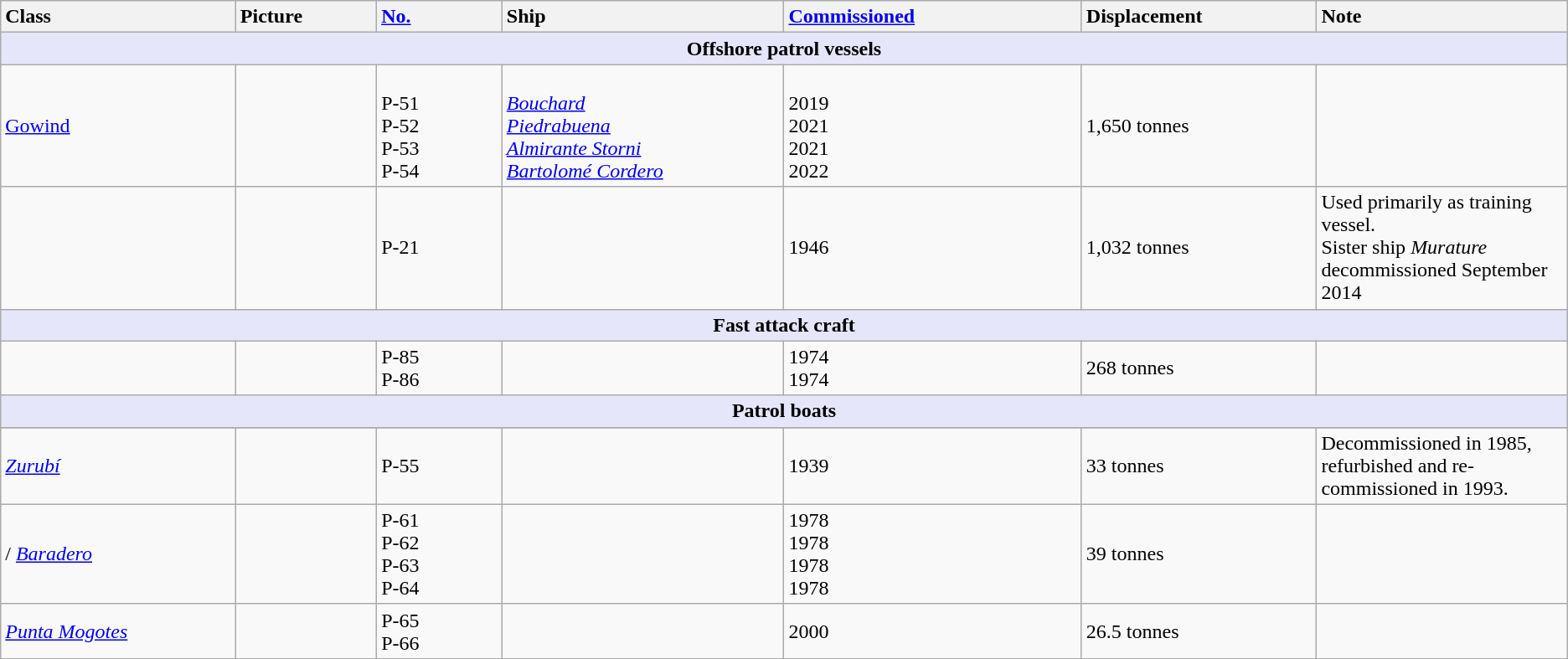<table class="wikitable">
<tr>
<th style="text-align:left; width:15%;">Class</th>
<th style="text-align:left; width:9%;">Picture</th>
<th style="text-align:left; width:8%;"><a href='#'>No.</a></th>
<th style="text-align:left; width:18%;">Ship</th>
<th style="text-align:left; width:19%;"><a href='#'>Commissioned</a></th>
<th style="text-align:left; width:15%;">Displacement</th>
<th style="text-align:left; width:20%;">Note</th>
</tr>
<tr>
<th colspan="7" style="background: lavender;">Offshore patrol vessels</th>
</tr>
<tr>
<td> <a href='#'>Gowind</a></td>
<td></td>
<td><br>P-51<br>P-52<br>P-53<br>P-54</td>
<td><br><em><a href='#'>Bouchard</a></em><br><em><a href='#'>Piedrabuena</a></em><br><em><a href='#'>Almirante Storni</a></em><br><em><a href='#'>Bartolomé Cordero</a></em></td>
<td><br>2019<br>2021<br>2021<br>2022<br></td>
<td>1,650 tonnes</td>
<td></td>
</tr>
<tr>
<td> </td>
<td></td>
<td>P-21</td>
<td></td>
<td>1946</td>
<td>1,032 tonnes</td>
<td>Used primarily as training vessel.<br>Sister ship <em>Murature</em> decommissioned September 2014</td>
</tr>
<tr>
<th colspan="7" style="background: lavender;">Fast attack craft</th>
</tr>
<tr>
<td> </td>
<td></td>
<td>P-85<br>P-86</td>
<td><br></td>
<td>1974<br>1974</td>
<td>268 tonnes</td>
<td></td>
</tr>
<tr>
<th colspan="7" style="background: lavender;">Patrol boats</th>
</tr>
<tr>
</tr>
<tr>
<td> <a href='#'><em>Zurubí</em></a></td>
<td></td>
<td>P-55</td>
<td></td>
<td>1939</td>
<td>33 tonnes</td>
<td>Decommissioned in 1985, refurbished and re-commissioned in 1993.</td>
</tr>
<tr>
<td> /  <a href='#'><em>Baradero</em></a></td>
<td></td>
<td>P-61<br>P-62<br>P-63<br>P-64</td>
<td><br><br><br></td>
<td>1978<br>1978<br>1978<br>1978</td>
<td>39 tonnes</td>
<td></td>
</tr>
<tr>
<td> <a href='#'><em>Punta Mogotes</em></a></td>
<td></td>
<td>P-65<br>P-66</td>
<td><br></td>
<td>2000</td>
<td>26.5 tonnes</td>
<td></td>
</tr>
</table>
